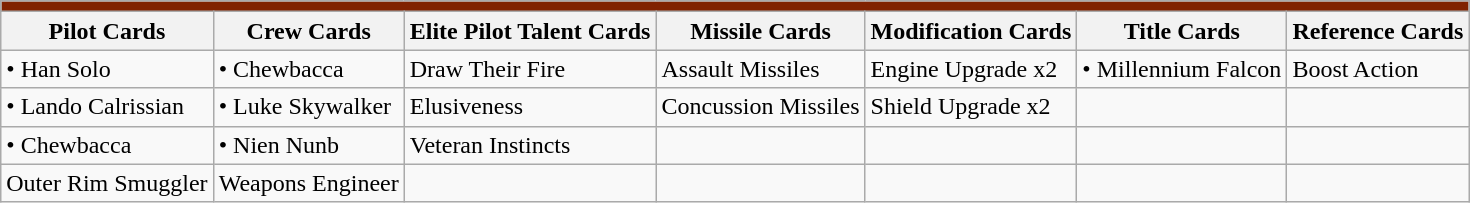<table class="wikitable sortable">
<tr style="background:#802200;">
<td colspan="7"></td>
</tr>
<tr style="background:#f0f0f0;">
<th>Pilot Cards</th>
<th>Crew Cards</th>
<th>Elite Pilot Talent Cards</th>
<th>Missile Cards</th>
<th>Modification Cards</th>
<th>Title Cards</th>
<th>Reference Cards</th>
</tr>
<tr>
<td>• Han Solo</td>
<td>• Chewbacca</td>
<td>Draw Their Fire</td>
<td>Assault Missiles</td>
<td>Engine Upgrade x2</td>
<td>• Millennium Falcon</td>
<td>Boost Action</td>
</tr>
<tr>
<td>• Lando Calrissian</td>
<td>• Luke Skywalker</td>
<td>Elusiveness</td>
<td>Concussion Missiles</td>
<td>Shield Upgrade x2</td>
<td></td>
<td></td>
</tr>
<tr>
<td>• Chewbacca</td>
<td>• Nien Nunb</td>
<td>Veteran Instincts</td>
<td></td>
<td></td>
<td></td>
<td></td>
</tr>
<tr>
<td>Outer Rim Smuggler</td>
<td>Weapons Engineer</td>
<td></td>
<td></td>
<td></td>
<td></td>
<td></td>
</tr>
</table>
